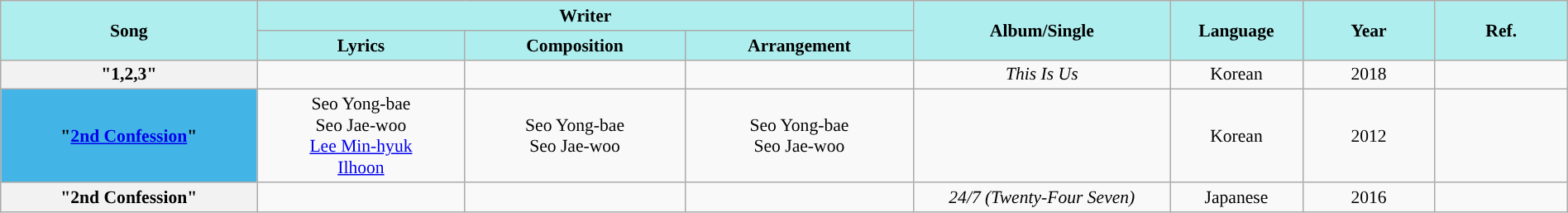<table class="wikitable" style="margin:0.5em auto; clear:both; font-size:.9em; text-align:center; width:100%">
<tr>
<th rowspan="2" style="width:200px; background:#AFEEEE;">Song</th>
<th colspan="3" style="width:700px; background:#AFEEEE;">Writer</th>
<th rowspan="2" style="width:200px; background:#AFEEEE;">Album/Single</th>
<th rowspan="2" style="width:100px; background:#AFEEEE;">Language</th>
<th rowspan="2" style="width:100px; background:#AFEEEE;">Year</th>
<th rowspan="2" style="width:100px; background:#AFEEEE;">Ref.</th>
</tr>
<tr>
<th style=background:#AFEEEE;">Lyrics</th>
<th style=background:#AFEEEE;">Composition</th>
<th style=background:#AFEEEE;">Arrangement</th>
</tr>
<tr>
<th>"1,2,3"</th>
<td></td>
<td></td>
<td></td>
<td><em>This Is Us</em></td>
<td>Korean</td>
<td>2018</td>
<td></td>
</tr>
<tr>
<th scope="row" style="background-color:#42B4E6">"<strong><a href='#'>2nd Confession</a></strong>" </th>
<td>Seo Yong-bae<br>Seo Jae-woo<br><a href='#'>Lee Min-hyuk</a><br><a href='#'>Ilhoon</a></td>
<td>Seo Yong-bae<br>Seo Jae-woo</td>
<td>Seo Yong-bae<br>Seo Jae-woo</td>
<td></td>
<td>Korean</td>
<td>2012</td>
<td></td>
</tr>
<tr>
<th scope="row">"2nd Confession"</th>
<td></td>
<td></td>
<td></td>
<td><em>24/7 (Twenty-Four Seven)</em></td>
<td>Japanese</td>
<td>2016</td>
<td></td>
</tr>
</table>
